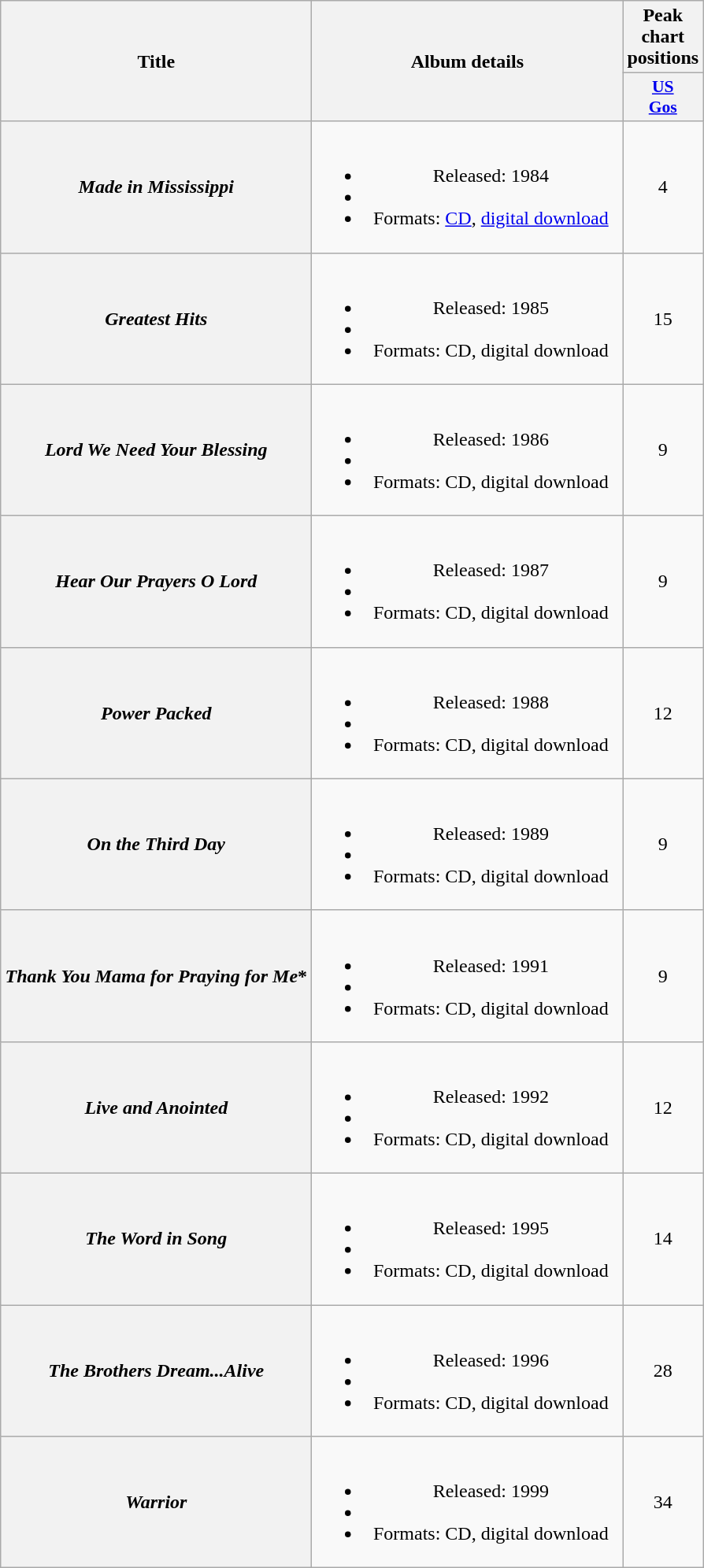<table class="wikitable plainrowheaders" style="text-align:center;">
<tr>
<th scope="col" rowspan="2" style="width:16em;">Title</th>
<th scope="col" rowspan="2" style="width:16em;">Album details</th>
<th scope="col" colspan="1">Peak chart positions</th>
</tr>
<tr>
<th style="width:3em; font-size:90%"><a href='#'>US<br>Gos</a></th>
</tr>
<tr>
<th scope="row"><em>Made in Mississippi</em></th>
<td><br><ul><li>Released: 1984</li><li></li><li>Formats: <a href='#'>CD</a>, <a href='#'>digital download</a></li></ul></td>
<td>4</td>
</tr>
<tr>
<th scope="row"><em>Greatest Hits</em></th>
<td><br><ul><li>Released: 1985</li><li></li><li>Formats: CD, digital download</li></ul></td>
<td>15</td>
</tr>
<tr>
<th scope="row"><em>Lord We Need Your Blessing</em></th>
<td><br><ul><li>Released: 1986</li><li></li><li>Formats: CD, digital download</li></ul></td>
<td>9</td>
</tr>
<tr>
<th scope="row"><em>Hear Our Prayers O Lord</em></th>
<td><br><ul><li>Released: 1987</li><li></li><li>Formats: CD, digital download</li></ul></td>
<td>9</td>
</tr>
<tr>
<th scope="row"><em>Power Packed</em></th>
<td><br><ul><li>Released: 1988</li><li></li><li>Formats: CD, digital download</li></ul></td>
<td>12</td>
</tr>
<tr>
<th scope="row"><em>On the Third Day</em></th>
<td><br><ul><li>Released: 1989</li><li></li><li>Formats: CD, digital download</li></ul></td>
<td>9</td>
</tr>
<tr>
<th scope="row"><em>Thank You Mama for Praying for Me</em>*</th>
<td><br><ul><li>Released: 1991</li><li></li><li>Formats: CD, digital download</li></ul></td>
<td>9</td>
</tr>
<tr>
<th scope="row"><em>Live and Anointed</em></th>
<td><br><ul><li>Released: 1992</li><li></li><li>Formats: CD, digital download</li></ul></td>
<td>12</td>
</tr>
<tr>
<th scope="row"><em>The Word in Song</em></th>
<td><br><ul><li>Released: 1995</li><li></li><li>Formats: CD, digital download</li></ul></td>
<td>14</td>
</tr>
<tr>
<th scope="row"><em>The Brothers Dream...Alive</em></th>
<td><br><ul><li>Released: 1996</li><li></li><li>Formats: CD, digital download</li></ul></td>
<td>28</td>
</tr>
<tr>
<th scope="row"><em>Warrior</em></th>
<td><br><ul><li>Released: 1999</li><li></li><li>Formats: CD, digital download</li></ul></td>
<td>34</td>
</tr>
</table>
